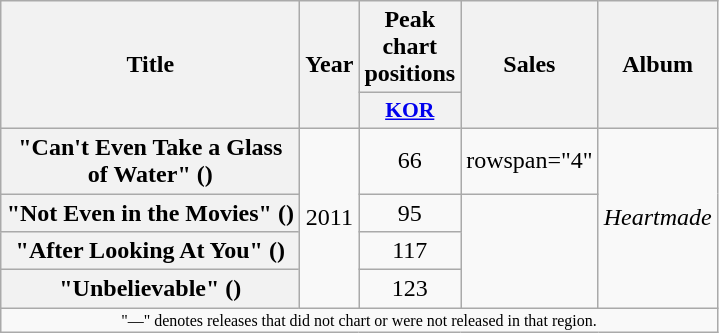<table class="wikitable plainrowheaders" style="text-align:center;">
<tr>
<th rowspan=2 style="width:12em;">Title</th>
<th rowspan=2>Year</th>
<th colspan="1">Peak chart positions</th>
<th rowspan=2>Sales</th>
<th rowspan=2>Album</th>
</tr>
<tr>
<th scope="col" style="width:3.5em;font-size:90%;"><a href='#'>KOR</a></th>
</tr>
<tr>
<th scope=row>"Can't Even Take a Glass of Water" ()</th>
<td rowspan="4">2011</td>
<td>66</td>
<td>rowspan="4" </td>
<td rowspan="4"><em>Heartmade</em></td>
</tr>
<tr>
<th scope=row>"Not Even in the Movies" ()<br></th>
<td>95</td>
</tr>
<tr>
<th scope=row>"After Looking At You" ()</th>
<td>117</td>
</tr>
<tr>
<th scope=row>"Unbelievable" ()</th>
<td>123</td>
</tr>
<tr>
<td colspan="17" style="text-align:center; font-size:8pt;">"—" denotes releases that did not chart or were not released in that region.</td>
</tr>
</table>
